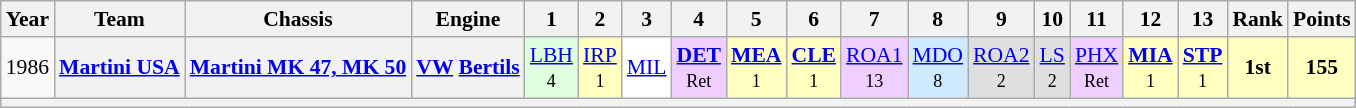<table class="wikitable" style="text-align:center; font-size:90%">
<tr>
<th>Year</th>
<th>Team</th>
<th>Chassis</th>
<th>Engine</th>
<th>1</th>
<th>2</th>
<th>3</th>
<th>4</th>
<th>5</th>
<th>6</th>
<th>7</th>
<th>8</th>
<th>9</th>
<th>10</th>
<th>11</th>
<th>12</th>
<th>13</th>
<th>Rank</th>
<th>Points</th>
</tr>
<tr>
<td>1986</td>
<th><a href='#'>Martini USA</a></th>
<th><a href='#'>Martini MK 47, MK 50</a></th>
<th><a href='#'>VW</a> <a href='#'>Bertils</a></th>
<td style="background:#DFFFDF;"><a href='#'>LBH</a><br><small>4</small></td>
<td style="background:#FFFFBF;"><a href='#'>IRP</a><br><small>1</small></td>
<td style="background:#FFFFFF;"><a href='#'>MIL</a><br><small></small></td>
<td style="background:#EFCFFF;"><strong><a href='#'>DET</a></strong><br><small>Ret</small></td>
<td style="background:#FFFFBF;"><strong><a href='#'>MEA</a></strong><br><small>1</small></td>
<td style="background:#FFFFBF;"><strong><a href='#'>CLE</a></strong><br><small>1</small></td>
<td style="background:#EFCFFF;"><a href='#'>ROA1</a><br><small>13</small></td>
<td style="background:#CFEAFF;"><a href='#'>MDO</a><br><small>8</small></td>
<td style="background:#DFDFDF;"><a href='#'>ROA2</a><br><small>2</small></td>
<td style="background:#DFDFDF;"><a href='#'>LS</a><br><small>2</small></td>
<td style="background:#EFCFFF;"><a href='#'>PHX</a><br><small>Ret</small></td>
<td style="background:#FFFFBF;"><strong><a href='#'>MIA</a></strong><br><small>1</small></td>
<td style="background:#FFFFBF;"><strong><a href='#'>STP</a></strong><br><small>1</small></td>
<td style="background:#FFFFBF;"><strong>1st</strong></td>
<td style="background:#FFFFBF;"><strong>155</strong></td>
</tr>
<tr>
<th colspan="19"></th>
</tr>
</table>
